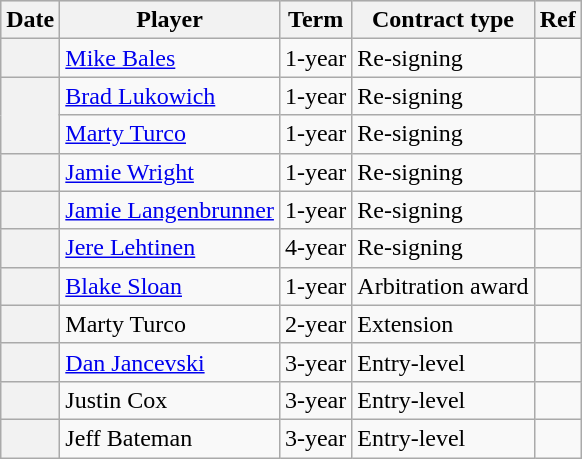<table class="wikitable plainrowheaders">
<tr style="background:#ddd; text-align:center;">
<th>Date</th>
<th>Player</th>
<th>Term</th>
<th>Contract type</th>
<th>Ref</th>
</tr>
<tr>
<th scope="row"></th>
<td><a href='#'>Mike Bales</a></td>
<td>1-year</td>
<td>Re-signing</td>
<td></td>
</tr>
<tr>
<th scope="row" rowspan=2></th>
<td><a href='#'>Brad Lukowich</a></td>
<td>1-year</td>
<td>Re-signing</td>
<td></td>
</tr>
<tr>
<td><a href='#'>Marty Turco</a></td>
<td>1-year</td>
<td>Re-signing</td>
<td></td>
</tr>
<tr>
<th scope="row"></th>
<td><a href='#'>Jamie Wright</a></td>
<td>1-year</td>
<td>Re-signing</td>
<td></td>
</tr>
<tr>
<th scope="row"></th>
<td><a href='#'>Jamie Langenbrunner</a></td>
<td>1-year</td>
<td>Re-signing</td>
<td></td>
</tr>
<tr>
<th scope="row"></th>
<td><a href='#'>Jere Lehtinen</a></td>
<td>4-year</td>
<td>Re-signing</td>
<td></td>
</tr>
<tr>
<th scope="row"></th>
<td><a href='#'>Blake Sloan</a></td>
<td>1-year</td>
<td>Arbitration award</td>
<td></td>
</tr>
<tr>
<th scope="row"></th>
<td>Marty Turco</td>
<td>2-year</td>
<td>Extension</td>
<td></td>
</tr>
<tr>
<th scope="row"></th>
<td><a href='#'>Dan Jancevski</a></td>
<td>3-year</td>
<td>Entry-level</td>
<td></td>
</tr>
<tr>
<th scope="row"></th>
<td>Justin Cox</td>
<td>3-year</td>
<td>Entry-level</td>
<td></td>
</tr>
<tr>
<th scope="row"></th>
<td>Jeff Bateman</td>
<td>3-year</td>
<td>Entry-level</td>
<td></td>
</tr>
</table>
